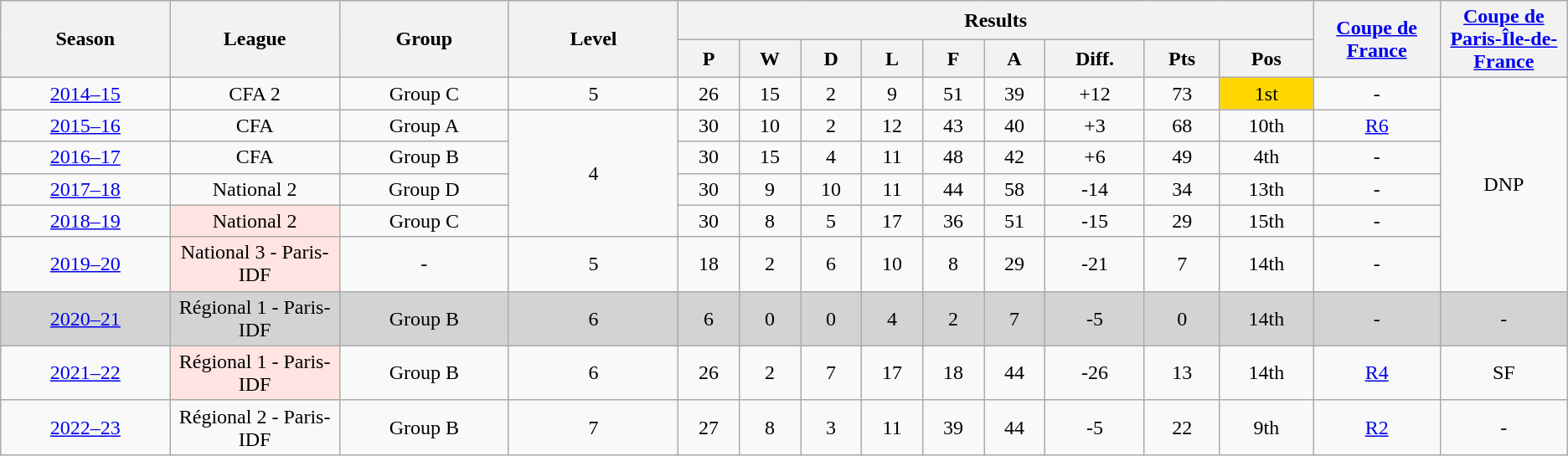<table class="wikitable sortable" style="text-align: center">
<tr>
<th rowspan=2 width=8% scope=col>Season</th>
<th rowspan=2 width=8% scope=col>League</th>
<th rowspan=2 width=8% scope=col>Group</th>
<th rowspan=2 width=8% scope=col>Level</th>
<th colspan=9 width=30%>Results</th>
<th rowspan=2 width=6% scope=col data-sort-type="text"><a href='#'>Coupe de France</a></th>
<th rowspan=2 width=6% scope=col data-sort-type="text"><a href='#'>Coupe de Paris-Île-de-France</a></th>
</tr>
<tr class=unsortable>
<th scope=col data-sort-type="number">P</th>
<th scope=col data-sort-type="number">W</th>
<th scope=col data-sort-type="number">D</th>
<th scope=col data-sort-type="number">L</th>
<th scope=col data-sort-type="number">F</th>
<th scope=col data-sort-type="number">A</th>
<th scope=col data-sort-type="number">Diff.</th>
<th scope=col data-sort-type="number">Pts</th>
<th scope=col data-sort-type="number">Pos</th>
</tr>
<tr>
<td><a href='#'>2014–15</a> </td>
<td style=background:cfc>CFA 2</td>
<td>Group C</td>
<td>5</td>
<td>26</td>
<td>15</td>
<td>2</td>
<td>9</td>
<td>51</td>
<td>39</td>
<td>+12</td>
<td>73</td>
<td style=background:gold>1st</td>
<td>-</td>
<td rowspan="6">DNP</td>
</tr>
<tr>
<td><a href='#'>2015–16</a></td>
<td>CFA</td>
<td>Group A</td>
<td rowspan="4">4</td>
<td>30</td>
<td>10</td>
<td>2</td>
<td>12</td>
<td>43</td>
<td>40</td>
<td>+3</td>
<td>68</td>
<td>10th</td>
<td><a href='#'>R6</a></td>
</tr>
<tr>
<td><a href='#'>2016–17</a></td>
<td>CFA</td>
<td>Group B</td>
<td>30</td>
<td>15</td>
<td>4</td>
<td>11</td>
<td>48</td>
<td>42</td>
<td>+6</td>
<td>49</td>
<td>4th</td>
<td>-</td>
</tr>
<tr>
<td><a href='#'>2017–18</a></td>
<td>National 2</td>
<td>Group D</td>
<td>30</td>
<td>9</td>
<td>10</td>
<td>11</td>
<td>44</td>
<td>58</td>
<td>-14</td>
<td>34</td>
<td>13th</td>
<td>-</td>
</tr>
<tr>
<td><a href='#'>2018–19</a> </td>
<td style=background:MistyRose>National 2</td>
<td>Group C</td>
<td>30</td>
<td>8</td>
<td>5</td>
<td>17</td>
<td>36</td>
<td>51</td>
<td>-15</td>
<td>29</td>
<td>15th</td>
<td>-</td>
</tr>
<tr>
<td><a href='#'>2019–20</a> </td>
<td style=background:MistyRose>National 3 - Paris-IDF</td>
<td>-</td>
<td>5</td>
<td>18</td>
<td>2</td>
<td>6</td>
<td>10</td>
<td>8</td>
<td>29</td>
<td>-21</td>
<td>7</td>
<td>14th</td>
<td>-</td>
</tr>
<tr style=background:LightGray>
<td><a href='#'>2020–21</a></td>
<td>Régional 1 - Paris-IDF</td>
<td>Group B</td>
<td>6</td>
<td>6</td>
<td>0</td>
<td>0</td>
<td>4</td>
<td>2</td>
<td>7</td>
<td>-5</td>
<td>0</td>
<td>14th</td>
<td>-</td>
<td>-</td>
</tr>
<tr>
<td><a href='#'>2021–22</a> </td>
<td style=background:MistyRose>Régional 1 - Paris-IDF</td>
<td>Group B</td>
<td>6</td>
<td>26</td>
<td>2</td>
<td>7</td>
<td>17</td>
<td>18</td>
<td>44</td>
<td>-26</td>
<td>13</td>
<td>14th</td>
<td><a href='#'>R4</a></td>
<td>SF</td>
</tr>
<tr>
<td><a href='#'>2022–23</a></td>
<td>Régional 2 - Paris-IDF</td>
<td>Group B</td>
<td>7</td>
<td>27</td>
<td>8</td>
<td>3</td>
<td>11</td>
<td>39</td>
<td>44</td>
<td>-5</td>
<td>22</td>
<td>9th</td>
<td><a href='#'>R2</a></td>
<td>-</td>
</tr>
</table>
